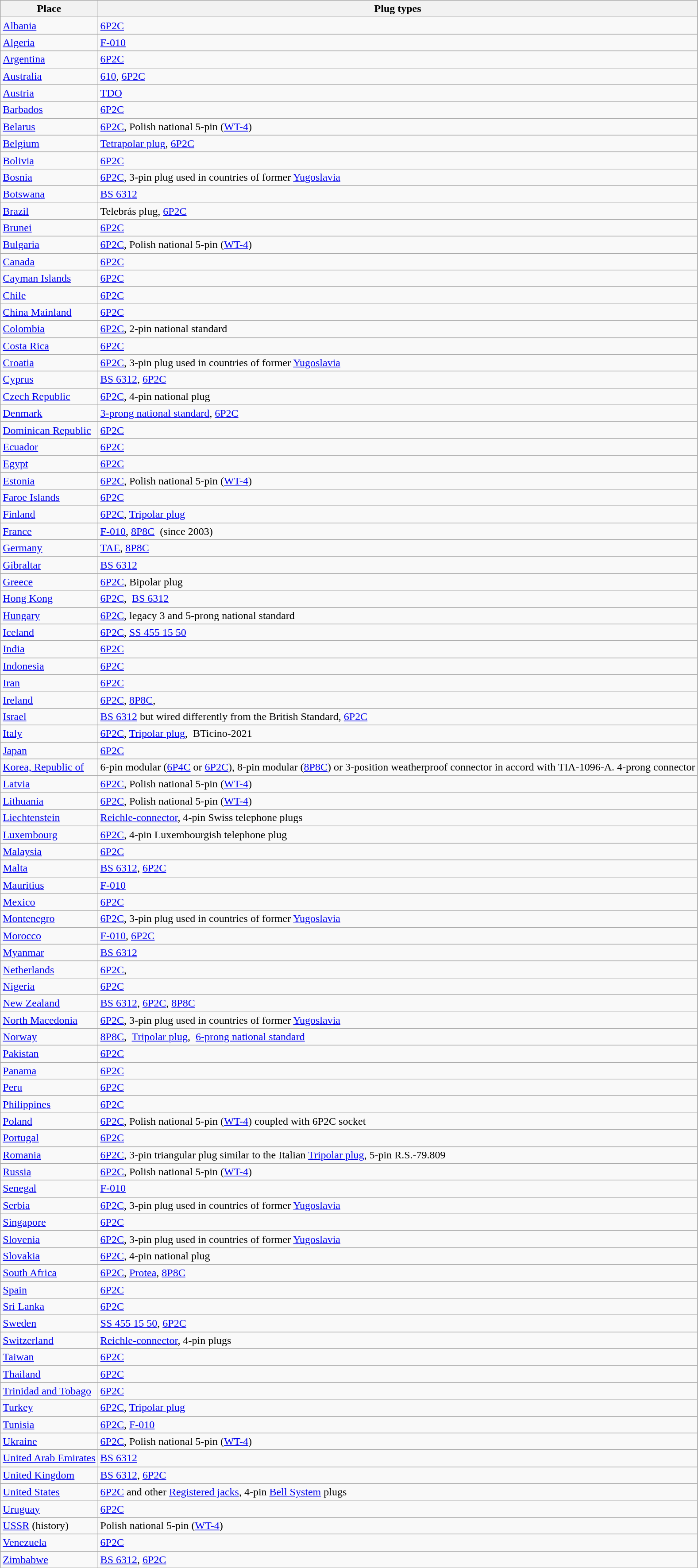<table class="wikitable sortable">
<tr>
<th>Place</th>
<th>Plug types</th>
</tr>
<tr>
<td><a href='#'>Albania</a></td>
<td><a href='#'>6P2C</a></td>
</tr>
<tr>
<td><a href='#'>Algeria</a></td>
<td><a href='#'>F-010</a></td>
</tr>
<tr>
<td><a href='#'>Argentina</a></td>
<td><a href='#'>6P2C</a></td>
</tr>
<tr>
<td><a href='#'>Australia</a></td>
<td><a href='#'>610</a>, <a href='#'>6P2C</a></td>
</tr>
<tr>
<td><a href='#'>Austria</a></td>
<td><a href='#'>TDO</a></td>
</tr>
<tr>
<td><a href='#'>Barbados</a></td>
<td><a href='#'>6P2C</a></td>
</tr>
<tr>
<td><a href='#'>Belarus</a></td>
<td><a href='#'>6P2C</a>, Polish national 5-pin (<a href='#'>WT-4</a>) </td>
</tr>
<tr>
<td><a href='#'>Belgium</a></td>
<td><a href='#'>Tetrapolar plug</a>, <a href='#'>6P2C</a></td>
</tr>
<tr>
<td><a href='#'>Bolivia</a></td>
<td><a href='#'>6P2C</a></td>
</tr>
<tr>
<td><a href='#'>Bosnia</a></td>
<td><a href='#'>6P2C</a>, 3-pin plug used in countries of former <a href='#'>Yugoslavia</a> </td>
</tr>
<tr>
<td><a href='#'>Botswana</a></td>
<td><a href='#'>BS 6312</a></td>
</tr>
<tr>
<td><a href='#'>Brazil</a></td>
<td>Telebrás plug, <a href='#'>6P2C</a></td>
</tr>
<tr>
<td><a href='#'>Brunei</a></td>
<td><a href='#'>6P2C</a></td>
</tr>
<tr>
<td><a href='#'>Bulgaria</a></td>
<td><a href='#'>6P2C</a>, Polish national 5-pin (<a href='#'>WT-4</a>) </td>
</tr>
<tr>
<td><a href='#'>Canada</a></td>
<td><a href='#'>6P2C</a></td>
</tr>
<tr>
<td><a href='#'>Cayman Islands</a></td>
<td><a href='#'>6P2C</a></td>
</tr>
<tr>
<td><a href='#'>Chile</a></td>
<td><a href='#'>6P2C</a></td>
</tr>
<tr>
<td><a href='#'>China Mainland</a></td>
<td><a href='#'>6P2C</a></td>
</tr>
<tr>
<td><a href='#'>Colombia</a></td>
<td><a href='#'>6P2C</a>, 2-pin national standard</td>
</tr>
<tr>
<td><a href='#'>Costa Rica</a></td>
<td><a href='#'>6P2C</a></td>
</tr>
<tr>
<td><a href='#'>Croatia</a></td>
<td><a href='#'>6P2C</a>, 3-pin plug used in countries of former <a href='#'>Yugoslavia</a> </td>
</tr>
<tr>
<td><a href='#'>Cyprus</a></td>
<td><a href='#'>BS 6312</a>, <a href='#'>6P2C</a></td>
</tr>
<tr>
<td><a href='#'>Czech Republic</a></td>
<td><a href='#'>6P2C</a>, 4-pin national plug </td>
</tr>
<tr>
<td><a href='#'>Denmark</a></td>
<td><a href='#'>3-prong national standard</a>, <a href='#'>6P2C</a> </td>
</tr>
<tr>
<td><a href='#'>Dominican Republic</a></td>
<td><a href='#'>6P2C</a></td>
</tr>
<tr>
<td><a href='#'>Ecuador</a></td>
<td><a href='#'>6P2C</a></td>
</tr>
<tr>
<td><a href='#'>Egypt</a></td>
<td><a href='#'>6P2C</a></td>
</tr>
<tr>
<td><a href='#'>Estonia</a></td>
<td><a href='#'>6P2C</a>, Polish national 5-pin (<a href='#'>WT-4</a>) </td>
</tr>
<tr>
<td><a href='#'>Faroe Islands</a></td>
<td><a href='#'>6P2C</a></td>
</tr>
<tr>
<td><a href='#'>Finland</a></td>
<td><a href='#'>6P2C</a>, <a href='#'>Tripolar plug</a> </td>
</tr>
<tr>
<td><a href='#'>France</a></td>
<td><a href='#'>F-010</a>, <a href='#'>8P8C</a>  (since 2003)</td>
</tr>
<tr>
<td><a href='#'>Germany</a></td>
<td><a href='#'>TAE</a>, <a href='#'>8P8C</a> </td>
</tr>
<tr>
<td><a href='#'>Gibraltar</a></td>
<td><a href='#'>BS 6312</a></td>
</tr>
<tr>
<td><a href='#'>Greece</a></td>
<td><a href='#'>6P2C</a>, Bipolar plug </td>
</tr>
<tr>
<td><a href='#'>Hong Kong</a></td>
<td><a href='#'>6P2C</a>,  <a href='#'>BS 6312</a></td>
</tr>
<tr>
<td><a href='#'>Hungary</a></td>
<td><a href='#'>6P2C</a>, legacy 3 and 5-prong national standard</td>
</tr>
<tr>
<td><a href='#'>Iceland</a></td>
<td><a href='#'>6P2C</a>, <a href='#'>SS 455 15 50</a> </td>
</tr>
<tr>
<td><a href='#'>India</a></td>
<td><a href='#'>6P2C</a></td>
</tr>
<tr>
<td><a href='#'>Indonesia</a></td>
<td><a href='#'>6P2C</a></td>
</tr>
<tr>
<td><a href='#'>Iran</a></td>
<td><a href='#'>6P2C</a></td>
</tr>
<tr>
<td><a href='#'>Ireland</a></td>
<td><a href='#'>6P2C</a>, <a href='#'>8P8C</a>, </td>
</tr>
<tr>
<td><a href='#'>Israel</a></td>
<td><a href='#'>BS 6312</a> but wired differently from the British Standard, <a href='#'>6P2C</a></td>
</tr>
<tr>
<td><a href='#'>Italy</a></td>
<td><a href='#'>6P2C</a>, <a href='#'>Tripolar plug</a>,  BTicino-2021</td>
</tr>
<tr>
<td><a href='#'>Japan</a></td>
<td><a href='#'>6P2C</a></td>
</tr>
<tr>
<td><a href='#'>Korea, Republic of</a></td>
<td>6-pin modular (<a href='#'>6P4C</a> or <a href='#'>6P2C</a>), 8-pin modular (<a href='#'>8P8C</a>) or 3-position weatherproof connector in accord with TIA-1096-A. 4-prong connector </td>
</tr>
<tr>
<td><a href='#'>Latvia</a></td>
<td><a href='#'>6P2C</a>, Polish national 5-pin (<a href='#'>WT-4</a>) </td>
</tr>
<tr>
<td><a href='#'>Lithuania</a></td>
<td><a href='#'>6P2C</a>, Polish national 5-pin (<a href='#'>WT-4</a>) </td>
</tr>
<tr>
<td><a href='#'>Liechtenstein</a></td>
<td><a href='#'>Reichle-connector</a>, 4-pin Swiss telephone plugs </td>
</tr>
<tr>
<td><a href='#'>Luxembourg</a></td>
<td><a href='#'>6P2C</a>, 4-pin Luxembourgish telephone plug </td>
</tr>
<tr>
<td><a href='#'>Malaysia</a></td>
<td><a href='#'>6P2C</a></td>
</tr>
<tr>
<td><a href='#'>Malta</a></td>
<td><a href='#'>BS 6312</a>, <a href='#'>6P2C</a> </td>
</tr>
<tr>
<td><a href='#'>Mauritius</a></td>
<td><a href='#'>F-010</a></td>
</tr>
<tr>
<td><a href='#'>Mexico</a></td>
<td><a href='#'>6P2C</a></td>
</tr>
<tr>
<td><a href='#'>Montenegro</a></td>
<td><a href='#'>6P2C</a>, 3-pin plug used in countries of former <a href='#'>Yugoslavia</a> </td>
</tr>
<tr>
<td><a href='#'>Morocco</a></td>
<td><a href='#'>F-010</a>, <a href='#'>6P2C</a></td>
</tr>
<tr>
<td><a href='#'>Myanmar</a></td>
<td><a href='#'>BS 6312</a></td>
</tr>
<tr>
<td><a href='#'>Netherlands</a></td>
<td><a href='#'>6P2C</a>, </td>
</tr>
<tr>
<td><a href='#'>Nigeria</a></td>
<td><a href='#'>6P2C</a></td>
</tr>
<tr>
<td><a href='#'>New Zealand</a></td>
<td><a href='#'>BS 6312</a>, <a href='#'>6P2C</a>, <a href='#'>8P8C</a> </td>
</tr>
<tr>
<td><a href='#'>North Macedonia</a></td>
<td><a href='#'>6P2C</a>, 3-pin plug used in countries of former <a href='#'>Yugoslavia</a> </td>
</tr>
<tr>
<td><a href='#'>Norway</a></td>
<td><a href='#'>8P8C</a>,  <a href='#'>Tripolar plug</a>,  <a href='#'>6-prong national standard</a></td>
</tr>
<tr>
<td><a href='#'>Pakistan</a></td>
<td><a href='#'>6P2C</a></td>
</tr>
<tr>
<td><a href='#'>Panama</a></td>
<td><a href='#'>6P2C</a></td>
</tr>
<tr>
<td><a href='#'>Peru</a></td>
<td><a href='#'>6P2C</a></td>
</tr>
<tr>
<td><a href='#'>Philippines</a></td>
<td><a href='#'>6P2C</a></td>
</tr>
<tr>
<td><a href='#'>Poland</a></td>
<td><a href='#'>6P2C</a>, Polish national 5-pin (<a href='#'>WT-4</a>) coupled with 6P2C socket </td>
</tr>
<tr>
<td><a href='#'>Portugal</a></td>
<td><a href='#'>6P2C</a></td>
</tr>
<tr>
<td><a href='#'>Romania</a></td>
<td><a href='#'>6P2C</a>, 3-pin triangular plug similar to the Italian <a href='#'>Tripolar plug</a>, 5-pin R.S.-79.809</td>
</tr>
<tr>
<td><a href='#'>Russia</a></td>
<td><a href='#'>6P2C</a>, Polish national 5-pin (<a href='#'>WT-4</a>) </td>
</tr>
<tr>
<td><a href='#'>Senegal</a></td>
<td><a href='#'>F-010</a></td>
</tr>
<tr>
<td><a href='#'>Serbia</a></td>
<td><a href='#'>6P2C</a>, 3-pin plug used in countries of former <a href='#'>Yugoslavia</a> </td>
</tr>
<tr>
<td><a href='#'>Singapore</a></td>
<td><a href='#'>6P2C</a></td>
</tr>
<tr>
<td><a href='#'>Slovenia</a></td>
<td><a href='#'>6P2C</a>, 3-pin plug used in countries of former <a href='#'>Yugoslavia</a> </td>
</tr>
<tr>
<td><a href='#'>Slovakia</a></td>
<td><a href='#'>6P2C</a>, 4-pin national plug </td>
</tr>
<tr>
<td><a href='#'>South Africa</a></td>
<td><a href='#'>6P2C</a>, <a href='#'>Protea</a>, <a href='#'>8P8C</a> </td>
</tr>
<tr>
<td><a href='#'>Spain</a></td>
<td><a href='#'>6P2C</a></td>
</tr>
<tr>
<td><a href='#'>Sri Lanka</a></td>
<td><a href='#'>6P2C</a></td>
</tr>
<tr>
<td><a href='#'>Sweden</a></td>
<td><a href='#'>SS 455 15 50</a>, <a href='#'>6P2C</a></td>
</tr>
<tr>
<td><a href='#'>Switzerland</a></td>
<td><a href='#'>Reichle-connector</a>, 4-pin plugs </td>
</tr>
<tr>
<td><a href='#'>Taiwan</a></td>
<td><a href='#'>6P2C</a></td>
</tr>
<tr>
<td><a href='#'>Thailand</a></td>
<td><a href='#'>6P2C</a></td>
</tr>
<tr>
<td><a href='#'>Trinidad and Tobago</a></td>
<td><a href='#'>6P2C</a></td>
</tr>
<tr>
<td><a href='#'>Turkey</a></td>
<td><a href='#'>6P2C</a>, <a href='#'>Tripolar plug</a> </td>
</tr>
<tr>
<td><a href='#'>Tunisia</a></td>
<td><a href='#'>6P2C</a>, <a href='#'>F-010</a> </td>
</tr>
<tr>
<td><a href='#'>Ukraine</a></td>
<td><a href='#'>6P2C</a>, Polish national 5-pin (<a href='#'>WT-4</a>) </td>
</tr>
<tr>
<td><a href='#'>United Arab Emirates</a></td>
<td><a href='#'>BS 6312</a></td>
</tr>
<tr>
<td><a href='#'>United Kingdom</a></td>
<td><a href='#'>BS 6312</a>, <a href='#'>6P2C</a></td>
</tr>
<tr>
<td><a href='#'>United States</a></td>
<td><a href='#'>6P2C</a> and other <a href='#'>Registered jacks</a>, 4-pin <a href='#'>Bell System</a> plugs </td>
</tr>
<tr>
<td><a href='#'>Uruguay</a></td>
<td><a href='#'>6P2C</a></td>
</tr>
<tr>
<td><a href='#'>USSR</a> (history)</td>
<td>Polish national 5-pin (<a href='#'>WT-4</a>)</td>
</tr>
<tr>
<td><a href='#'>Venezuela</a></td>
<td><a href='#'>6P2C</a></td>
</tr>
<tr>
<td><a href='#'>Zimbabwe</a></td>
<td><a href='#'>BS 6312</a>, <a href='#'>6P2C</a></td>
</tr>
</table>
